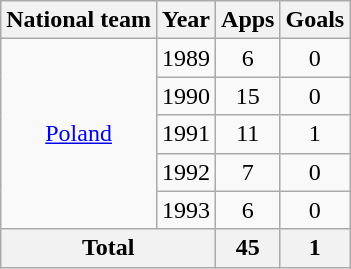<table class="wikitable" style="text-align:center">
<tr>
<th>National team</th>
<th>Year</th>
<th>Apps</th>
<th>Goals</th>
</tr>
<tr>
<td rowspan="5"><a href='#'>Poland</a></td>
<td>1989</td>
<td>6</td>
<td>0</td>
</tr>
<tr>
<td>1990</td>
<td>15</td>
<td>0</td>
</tr>
<tr>
<td>1991</td>
<td>11</td>
<td>1</td>
</tr>
<tr>
<td>1992</td>
<td>7</td>
<td>0</td>
</tr>
<tr>
<td>1993</td>
<td>6</td>
<td>0</td>
</tr>
<tr>
<th colspan="2">Total</th>
<th>45</th>
<th>1</th>
</tr>
</table>
